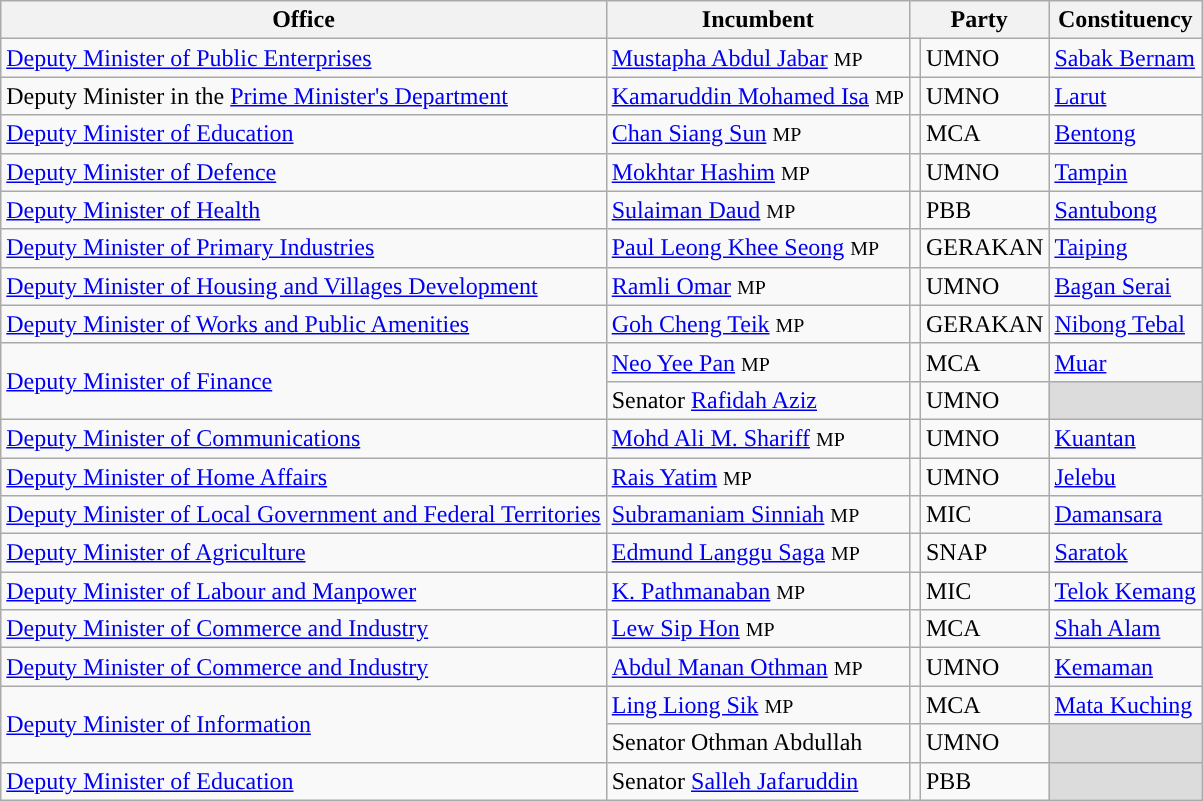<table class="sortable wikitable">
<tr>
<th>Office</th>
<th>Incumbent</th>
<th colspan=2>Party</th>
<th>Constituency</th>
</tr>
<tr>
<td><a href='#'>Deputy Minister of Public Enterprises</a></td>
<td><a href='#'>Mustapha Abdul Jabar</a> <small>MP</small></td>
<td rowspan=1></td>
<td>UMNO</td>
<td><a href='#'>Sabak Bernam</a></td>
</tr>
<tr>
<td>Deputy Minister in the <a href='#'>Prime Minister's Department</a></td>
<td><a href='#'>Kamaruddin Mohamed Isa</a> <small>MP</small></td>
<td rowspan=1></td>
<td>UMNO</td>
<td><a href='#'>Larut</a></td>
</tr>
<tr>
<td><a href='#'>Deputy Minister of Education</a></td>
<td><a href='#'>Chan Siang Sun</a> <small>MP</small></td>
<td rowspan=1></td>
<td>MCA</td>
<td><a href='#'>Bentong</a></td>
</tr>
<tr>
<td><a href='#'>Deputy Minister of Defence</a></td>
<td><a href='#'>Mokhtar Hashim</a> <small>MP</small></td>
<td rowspan=1></td>
<td>UMNO</td>
<td><a href='#'>Tampin</a></td>
</tr>
<tr>
<td><a href='#'>Deputy Minister of Health</a></td>
<td><a href='#'>Sulaiman Daud</a> <small>MP</small></td>
<td rowspan=1></td>
<td>PBB</td>
<td><a href='#'>Santubong</a></td>
</tr>
<tr>
<td><a href='#'>Deputy Minister of Primary Industries</a></td>
<td><a href='#'>Paul Leong Khee Seong</a> <small>MP</small></td>
<td rowspan=1></td>
<td>GERAKAN</td>
<td><a href='#'>Taiping</a></td>
</tr>
<tr>
<td><a href='#'>Deputy Minister of Housing and Villages Development</a></td>
<td><a href='#'>Ramli Omar</a> <small>MP</small></td>
<td rowspan=1></td>
<td>UMNO</td>
<td><a href='#'>Bagan Serai</a></td>
</tr>
<tr>
<td><a href='#'>Deputy Minister of Works and Public Amenities</a></td>
<td><a href='#'>Goh Cheng Teik</a> <small>MP</small></td>
<td rowspan=1></td>
<td>GERAKAN</td>
<td><a href='#'>Nibong Tebal</a></td>
</tr>
<tr>
<td rowspan=2><a href='#'>Deputy Minister of Finance</a></td>
<td><a href='#'>Neo Yee Pan</a> <small>MP</small></td>
<td rowspan=1></td>
<td>MCA</td>
<td><a href='#'>Muar</a></td>
</tr>
<tr>
<td>Senator <a href='#'>Rafidah Aziz</a></td>
<td rowspan=1></td>
<td>UMNO</td>
<td bgcolor=dcdcdc></td>
</tr>
<tr>
<td><a href='#'>Deputy Minister of Communications</a></td>
<td><a href='#'>Mohd Ali M. Shariff</a> <small>MP</small></td>
<td rowspan=1></td>
<td>UMNO</td>
<td><a href='#'>Kuantan</a></td>
</tr>
<tr>
<td><a href='#'>Deputy Minister of Home Affairs</a></td>
<td><a href='#'>Rais Yatim</a> <small>MP</small></td>
<td rowspan=1></td>
<td>UMNO</td>
<td><a href='#'>Jelebu</a></td>
</tr>
<tr>
<td><a href='#'>Deputy Minister of Local Government and Federal Territories</a></td>
<td><a href='#'>Subramaniam Sinniah</a> <small>MP</small></td>
<td rowspan=1></td>
<td>MIC</td>
<td><a href='#'>Damansara</a></td>
</tr>
<tr>
<td><a href='#'>Deputy Minister of Agriculture</a></td>
<td><a href='#'>Edmund Langgu Saga</a> <small>MP</small></td>
<td rowspan=1></td>
<td>SNAP</td>
<td><a href='#'>Saratok</a></td>
</tr>
<tr>
<td><a href='#'>Deputy Minister of Labour and Manpower</a></td>
<td><a href='#'>K. Pathmanaban</a> <small>MP</small></td>
<td rowspan=1></td>
<td>MIC</td>
<td><a href='#'>Telok Kemang</a></td>
</tr>
<tr>
<td><a href='#'>Deputy Minister of Commerce and Industry</a></td>
<td><a href='#'>Lew Sip Hon</a> <small>MP</small></td>
<td rowspan=1></td>
<td>MCA</td>
<td><a href='#'>Shah Alam</a></td>
</tr>
<tr>
<td><a href='#'>Deputy Minister of Commerce and Industry</a></td>
<td><a href='#'>Abdul Manan Othman</a> <small>MP</small></td>
<td rowspan=1></td>
<td>UMNO</td>
<td><a href='#'>Kemaman</a></td>
</tr>
<tr>
<td rowspan=2><a href='#'>Deputy Minister of Information</a></td>
<td><a href='#'>Ling Liong Sik</a> <small>MP</small></td>
<td rowspan=1></td>
<td>MCA</td>
<td><a href='#'>Mata Kuching</a></td>
</tr>
<tr>
<td>Senator Othman Abdullah</td>
<td rowspan=1></td>
<td>UMNO</td>
<td bgcolor=dcdcdc></td>
</tr>
<tr>
<td><a href='#'>Deputy Minister of Education</a></td>
<td>Senator <a href='#'>Salleh Jafaruddin</a></td>
<td rowspan=1></td>
<td>PBB</td>
<td bgcolor=dcdcdc></td>
</tr>
</table>
